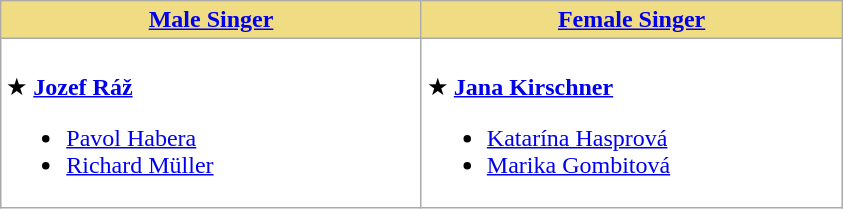<table class=wikitable style="background:white">
<tr>
<th style=background:#F0DC82 width=273><a href='#'>Male Singer</a></th>
<th style=background:#F0DC82 width=273><a href='#'>Female Singer</a></th>
</tr>
<tr>
<td scope=row valign=top><br>★ <strong><a href='#'>Jozef Ráž</a></strong><ul><li><a href='#'>Pavol Habera</a></li><li><a href='#'>Richard Müller</a></li></ul></td>
<td scope=row valign=top><br>★ <strong><a href='#'>Jana Kirschner</a></strong><ul><li><a href='#'>Katarína Hasprová</a></li><li><a href='#'>Marika Gombitová</a></li></ul></td>
</tr>
</table>
